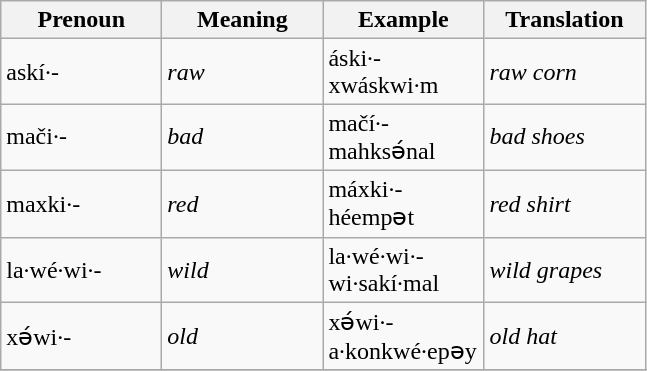<table class="wikitable" align="center">
<tr>
<th width = "100"><strong>Prenoun</strong></th>
<th width = "100"><strong>Meaning</strong></th>
<th width = "100"><strong>Example</strong></th>
<th width = "100"><strong>Translation</strong></th>
</tr>
<tr>
<td>askí·-</td>
<td><em>raw</em></td>
<td>áski·-xwáskwi·m</td>
<td><em>raw corn</em></td>
</tr>
<tr>
<td>mači·-</td>
<td><em>bad</em></td>
<td>mačí·-mahksə́nal</td>
<td><em>bad shoes</em></td>
</tr>
<tr>
<td>maxki·-</td>
<td><em>red</em></td>
<td>máxki·-héempət</td>
<td><em>red shirt</em></td>
</tr>
<tr>
<td>la·wé·wi·-</td>
<td><em>wild</em></td>
<td>la·wé·wi·-wi·sakí·mal</td>
<td><em>wild grapes</em></td>
</tr>
<tr>
<td>xə́wi·-</td>
<td><em>old</em></td>
<td>xə́wi·-a·konkwé·epəy</td>
<td><em>old hat</em></td>
</tr>
<tr>
</tr>
</table>
